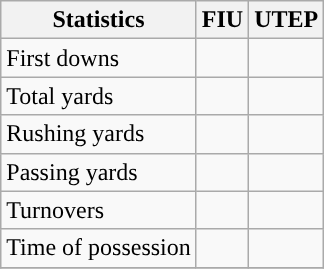<table class="wikitable" style="float: left;">
<tr>
<th>Statistics</th>
<th>FIU</th>
<th>UTEP</th>
</tr>
<tr>
<td>First downs</td>
<td></td>
<td></td>
</tr>
<tr>
<td>Total yards</td>
<td></td>
<td></td>
</tr>
<tr>
<td>Rushing yards</td>
<td></td>
<td></td>
</tr>
<tr>
<td>Passing yards</td>
<td></td>
<td></td>
</tr>
<tr>
<td>Turnovers</td>
<td></td>
<td></td>
</tr>
<tr>
<td>Time of possession</td>
<td></td>
<td></td>
</tr>
<tr>
</tr>
</table>
